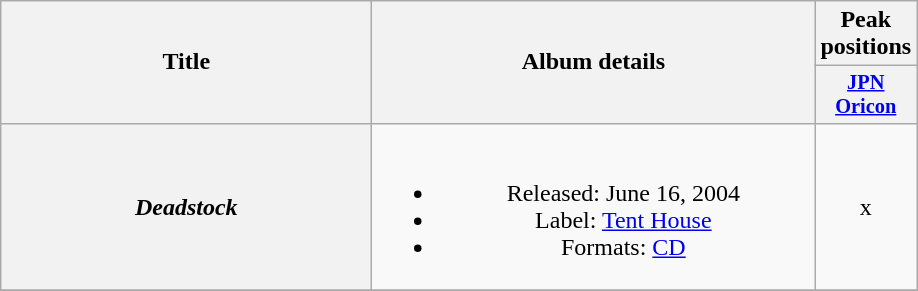<table class="wikitable plainrowheaders" style="text-align:center;">
<tr>
<th style="width:15em;" rowspan="2">Title</th>
<th style="width:18em;" rowspan="2">Album details</th>
<th colspan="1">Peak positions</th>
</tr>
<tr>
<th style="width:3em;font-size:85%"><a href='#'>JPN<br>Oricon</a><br></th>
</tr>
<tr>
<th scope="row"><em>Deadstock</em></th>
<td><br><ul><li>Released: June 16, 2004</li><li>Label: <a href='#'>Tent House</a></li><li>Formats: <a href='#'>CD</a></li></ul></td>
<td>x</td>
</tr>
<tr>
</tr>
</table>
